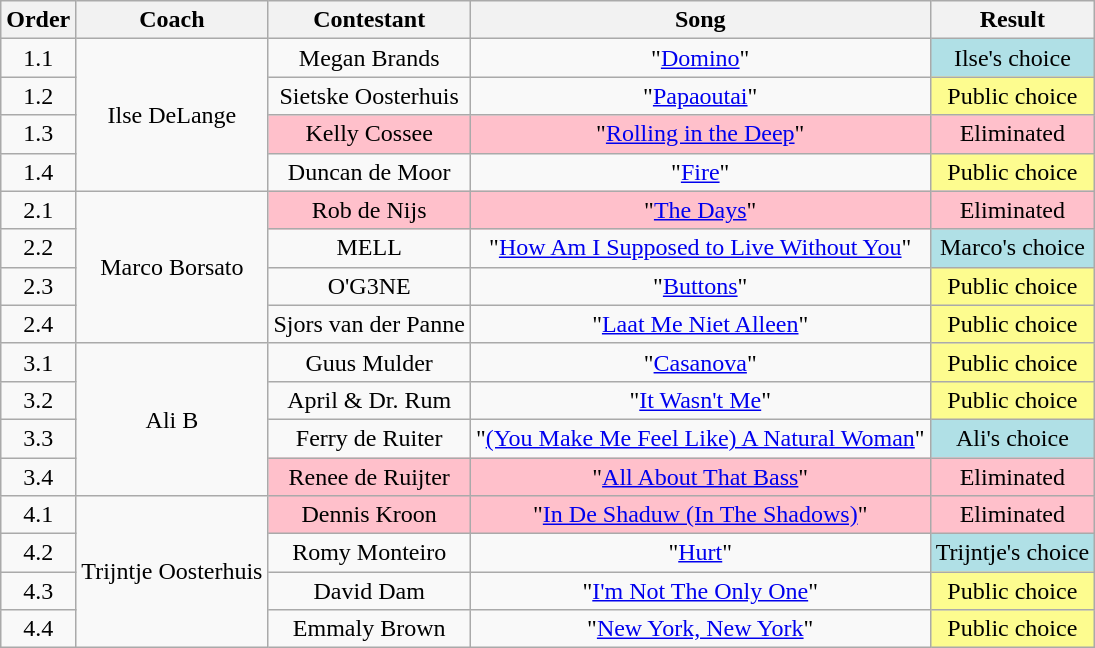<table class="wikitable" style="text-align: center; width: auto;">
<tr>
<th>Order</th>
<th>Coach</th>
<th>Contestant</th>
<th>Song</th>
<th>Result</th>
</tr>
<tr>
<td>1.1</td>
<td rowspan="4">Ilse DeLange</td>
<td>Megan Brands</td>
<td>"<a href='#'>Domino</a>"</td>
<td style="background:#B0E0E6;">Ilse's choice</td>
</tr>
<tr>
<td>1.2</td>
<td>Sietske Oosterhuis</td>
<td>"<a href='#'>Papaoutai</a>"</td>
<td style="background:#fdfc8f;">Public choice</td>
</tr>
<tr>
<td>1.3</td>
<td style="background:pink;">Kelly Cossee</td>
<td style="background:pink;">"<a href='#'>Rolling in the Deep</a>"</td>
<td style="background:pink;">Eliminated</td>
</tr>
<tr>
<td>1.4</td>
<td>Duncan de Moor</td>
<td>"<a href='#'>Fire</a>"</td>
<td style="background:#fdfc8f;">Public choice</td>
</tr>
<tr>
<td>2.1</td>
<td rowspan="4">Marco Borsato</td>
<td style="background:pink;">Rob de Nijs</td>
<td style="background:pink;">"<a href='#'>The Days</a>"</td>
<td style="background:pink;">Eliminated</td>
</tr>
<tr>
<td>2.2</td>
<td>MELL</td>
<td>"<a href='#'>How Am I Supposed to Live Without You</a>"</td>
<td style="background:#B0E0E6;">Marco's choice</td>
</tr>
<tr>
<td>2.3</td>
<td>O'G3NE</td>
<td>"<a href='#'>Buttons</a>"</td>
<td style="background:#fdfc8f;">Public choice</td>
</tr>
<tr>
<td>2.4</td>
<td>Sjors van der Panne</td>
<td>"<a href='#'>Laat Me Niet Alleen</a>"</td>
<td style="background:#fdfc8f;">Public choice</td>
</tr>
<tr>
<td>3.1</td>
<td rowspan="4">Ali B</td>
<td>Guus Mulder</td>
<td>"<a href='#'>Casanova</a>"</td>
<td style="background:#fdfc8f;">Public choice</td>
</tr>
<tr>
<td>3.2</td>
<td>April & Dr. Rum</td>
<td>"<a href='#'>It Wasn't Me</a>"</td>
<td style="background:#fdfc8f;">Public choice</td>
</tr>
<tr>
<td>3.3</td>
<td>Ferry de Ruiter</td>
<td>"<a href='#'>(You Make Me Feel Like) A Natural Woman</a>"</td>
<td style="background:#B0E0E6;">Ali's choice</td>
</tr>
<tr>
<td>3.4</td>
<td style="background:pink;">Renee de Ruijter</td>
<td style="background:pink;">"<a href='#'>All About That Bass</a>"</td>
<td style="background:pink;">Eliminated</td>
</tr>
<tr>
<td>4.1</td>
<td rowspan="4">Trijntje Oosterhuis</td>
<td style="background:pink;">Dennis Kroon</td>
<td style="background:pink;">"<a href='#'>In De Shaduw (In The Shadows)</a>"</td>
<td style="background:pink;">Eliminated</td>
</tr>
<tr>
<td>4.2</td>
<td>Romy Monteiro</td>
<td>"<a href='#'>Hurt</a>"</td>
<td style="background:#B0E0E6;">Trijntje's choice</td>
</tr>
<tr>
<td>4.3</td>
<td>David Dam</td>
<td>"<a href='#'>I'm Not The Only One</a>"</td>
<td style="background:#fdfc8f;">Public choice</td>
</tr>
<tr>
<td>4.4</td>
<td>Emmaly Brown</td>
<td>"<a href='#'>New York, New York</a>"</td>
<td style="background:#fdfc8f;">Public choice</td>
</tr>
</table>
